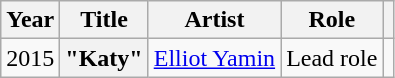<table class="wikitable plainrowheaders sortable">
<tr>
<th scope="col">Year</th>
<th scope="col">Title</th>
<th scope="col">Artist</th>
<th scope="col">Role</th>
<th scope="col" class="unsortable"></th>
</tr>
<tr>
<td>2015</td>
<th scope=row>"Katy"</th>
<td><a href='#'>Elliot Yamin</a></td>
<td>Lead role</td>
<td style="text-align:center;"></td>
</tr>
</table>
